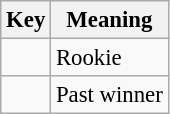<table class="wikitable" style="font-size: 95%;">
<tr>
<th>Key</th>
<th>Meaning</th>
</tr>
<tr>
<td align="center"><strong></strong></td>
<td>Rookie</td>
</tr>
<tr>
<td align="center"><strong></strong></td>
<td>Past winner</td>
</tr>
</table>
